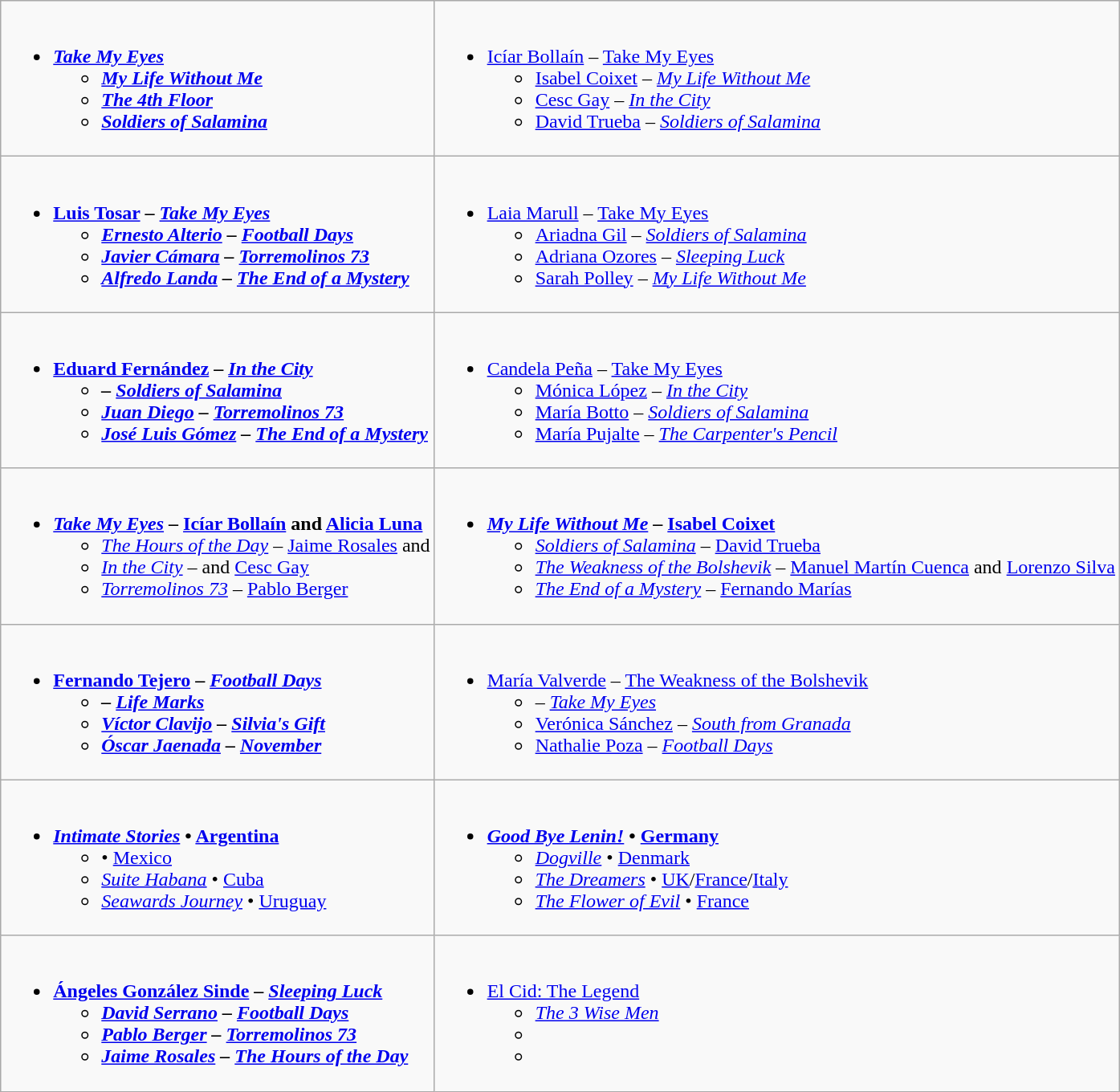<table class=wikitable style="width=100%">
<tr>
<td valign="top" style="width="50%"><br><ul><li><strong> <em><a href='#'>Take My Eyes</a><strong><em><ul><li></em><a href='#'>My Life Without Me</a><em></li><li></em><a href='#'>The 4th Floor</a><em></li><li></em><a href='#'>Soldiers of Salamina</a><em></li></ul></li></ul></td>
<td valign="top" style="width="50%"><br><ul><li></strong> <a href='#'>Icíar Bollaín</a> – </em><a href='#'>Take My Eyes</a></em></strong><ul><li><a href='#'>Isabel Coixet</a> – <em><a href='#'>My Life Without Me</a></em></li><li><a href='#'>Cesc Gay</a> – <em><a href='#'>In the City</a></em></li><li><a href='#'>David Trueba</a> – <em><a href='#'>Soldiers of Salamina</a></em></li></ul></li></ul></td>
</tr>
<tr>
<td valign="top" style="width="50%"><br><ul><li><strong><a href='#'>Luis Tosar</a> – <em><a href='#'>Take My Eyes</a><strong><em><ul><li><a href='#'>Ernesto Alterio</a> – </em><a href='#'>Football Days</a><em></li><li><a href='#'>Javier Cámara</a> – </em><a href='#'>Torremolinos 73</a><em></li><li><a href='#'>Alfredo Landa</a> – </em><a href='#'>The End of a Mystery</a><em></li></ul></li></ul></td>
<td valign="top" style="width="50%"><br><ul><li></strong><a href='#'>Laia Marull</a> – </em><a href='#'>Take My Eyes</a></em></strong><ul><li><a href='#'>Ariadna Gil</a> – <em><a href='#'>Soldiers of Salamina</a></em></li><li><a href='#'>Adriana Ozores</a> – <em><a href='#'>Sleeping Luck</a></em></li><li><a href='#'>Sarah Polley</a> – <em><a href='#'>My Life Without Me</a></em></li></ul></li></ul></td>
</tr>
<tr>
<td valign="top" style="width="50%"><br><ul><li><strong><a href='#'>Eduard Fernández</a> – <em><a href='#'>In the City</a><strong><em><ul><li> – </em><a href='#'>Soldiers of Salamina</a><em></li><li><a href='#'>Juan Diego</a> – </em><a href='#'>Torremolinos 73</a><em></li><li><a href='#'>José Luis Gómez</a> – </em><a href='#'>The End of a Mystery</a><em></li></ul></li></ul></td>
<td valign="top" style="width="50%"><br><ul><li></strong> <a href='#'>Candela Peña</a> – </em><a href='#'>Take My Eyes</a></em></strong><ul><li><a href='#'>Mónica López</a> – <em><a href='#'>In the City</a></em></li><li><a href='#'>María Botto</a> – <em><a href='#'>Soldiers of Salamina</a></em></li><li><a href='#'>María Pujalte</a> – <em><a href='#'>The Carpenter's Pencil</a></em></li></ul></li></ul></td>
</tr>
<tr>
<td valign="top" style="width="50%"><br><ul><li><strong> <em><a href='#'>Take My Eyes</a></em> – <a href='#'>Icíar Bollaín</a> and <a href='#'>Alicia Luna</a></strong><ul><li><em><a href='#'>The Hours of the Day</a></em> – <a href='#'>Jaime Rosales</a> and </li><li><em><a href='#'>In the City</a></em> –  and <a href='#'>Cesc Gay</a></li><li><em><a href='#'>Torremolinos 73</a></em> – <a href='#'>Pablo Berger</a></li></ul></li></ul></td>
<td valign="top" style="width="50%"><br><ul><li><strong> <em><a href='#'>My Life Without Me</a></em> – <a href='#'>Isabel Coixet</a></strong><ul><li><em><a href='#'>Soldiers of Salamina</a></em> – <a href='#'>David Trueba</a></li><li><em><a href='#'>The Weakness of the Bolshevik</a></em> – <a href='#'>Manuel Martín Cuenca</a> and <a href='#'>Lorenzo Silva</a></li><li><em><a href='#'>The End of a Mystery</a></em> – <a href='#'>Fernando Marías</a></li></ul></li></ul></td>
</tr>
<tr>
<td valign="top" style="width="50%"><br><ul><li><strong> <a href='#'>Fernando Tejero</a> – <em><a href='#'>Football Days</a><strong><em><ul><li> – </em><a href='#'>Life Marks</a><em></li><li><a href='#'>Víctor Clavijo</a> – </em><a href='#'>Silvia's Gift</a><em></li><li><a href='#'>Óscar Jaenada</a> – </em><a href='#'>November</a><em></li></ul></li></ul></td>
<td valign="top" style="width="50%"><br><ul><li></strong> <a href='#'>María Valverde</a> – </em><a href='#'>The Weakness of the Bolshevik</a></em></strong><ul><li> – <em><a href='#'>Take My Eyes</a></em></li><li><a href='#'>Verónica Sánchez</a> – <em><a href='#'>South from Granada</a></em></li><li><a href='#'>Nathalie Poza</a> – <em><a href='#'>Football Days</a></em></li></ul></li></ul></td>
</tr>
<tr>
<td valign="top" style="width="50%"><br><ul><li><strong> <em><a href='#'>Intimate Stories</a></em> • <a href='#'>Argentina</a></strong><ul><li><em></em> • <a href='#'>Mexico</a></li><li><em><a href='#'>Suite Habana</a></em> • <a href='#'>Cuba</a></li><li><em><a href='#'>Seawards Journey</a></em> • <a href='#'>Uruguay</a></li></ul></li></ul></td>
<td valign="top" style="width="50%"><br><ul><li><strong> <em><a href='#'>Good Bye Lenin!</a></em> • <a href='#'>Germany</a></strong><ul><li><em><a href='#'>Dogville</a></em> • <a href='#'>Denmark</a></li><li><em><a href='#'>The Dreamers</a></em> • <a href='#'>UK</a>/<a href='#'>France</a>/<a href='#'>Italy</a></li><li><em><a href='#'>The Flower of Evil</a></em> • <a href='#'>France</a></li></ul></li></ul></td>
</tr>
<tr>
<td valign="top" style="width="50%"><br><ul><li><strong> <a href='#'>Ángeles González Sinde</a> – <em><a href='#'>Sleeping Luck</a><strong><em><ul><li><a href='#'>David Serrano</a> – </em><a href='#'>Football Days</a><em></li><li><a href='#'>Pablo Berger</a> – </em><a href='#'>Torremolinos 73</a><em></li><li><a href='#'>Jaime Rosales</a> – </em><a href='#'>The Hours of the Day</a><em></li></ul></li></ul></td>
<td valign="top" style="width="50%"><br><ul><li></strong> </em><a href='#'>El Cid: The Legend</a></em></strong><ul><li><em><a href='#'>The 3 Wise Men</a></em></li><li><em></em></li><li><em></em></li></ul></li></ul></td>
</tr>
</table>
